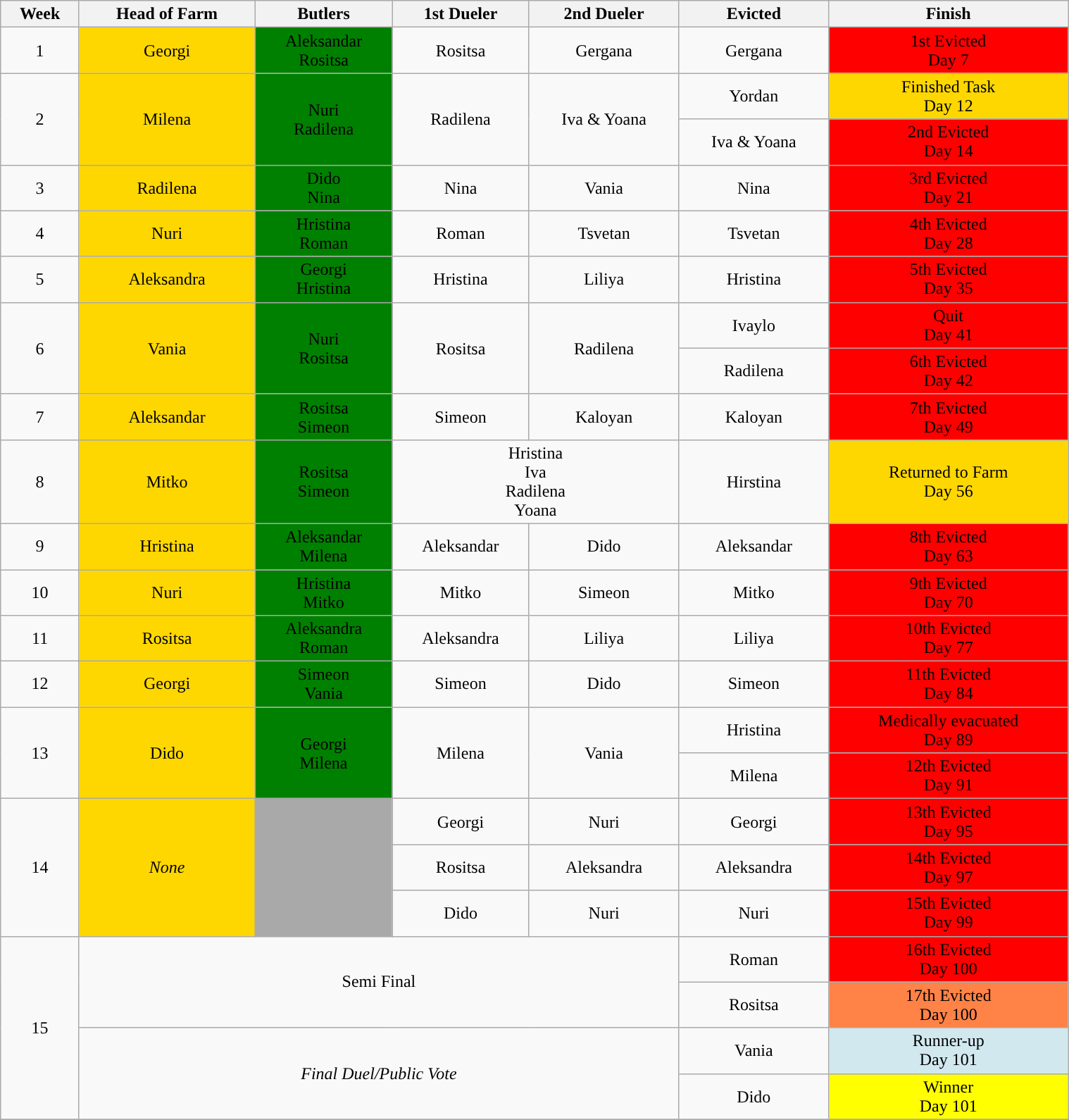<table class="wikitable" style="font-size:100%; text-align:center; width: 80%; margin-left: auto; margin-right: auto;">
<tr>
<th>Week</th>
<th>Head of Farm</th>
<th>Butlers</th>
<th>1st Dueler</th>
<th>2nd Dueler</th>
<th>Evicted</th>
<th>Finish</th>
</tr>
<tr>
<td>1</td>
<td style="background:gold;">Georgi</td>
<td style="background:green;">Aleksandar<br>Rositsa</td>
<td>Rositsa</td>
<td>Gergana</td>
<td>Gergana</td>
<td style="background:#ff0000">1st Evicted<br>Day 7</td>
</tr>
<tr>
<td rowspan="2">2</td>
<td rowspan="2" style="background:gold;">Milena</td>
<td rowspan="2" style="background:green;">Nuri<br>Radilena</td>
<td rowspan="2">Radilena</td>
<td rowspan="2">Iva & Yoana</td>
<td rowspan="1">Yordan</td>
<td rowspan="1" style="background:gold">Finished Task<br>Day 12</td>
</tr>
<tr>
<td rowspan="1">Iva & Yoana</td>
<td rowspan="1" style="background:#ff0000">2nd Evicted<br>Day 14</td>
</tr>
<tr>
<td>3</td>
<td style="background:gold;">Radilena</td>
<td style="background:green;">Dido<br>Nina</td>
<td>Nina</td>
<td>Vania</td>
<td>Nina</td>
<td style="background:#ff0000">3rd Evicted<br>Day 21</td>
</tr>
<tr>
<td>4</td>
<td style="background:gold;">Nuri</td>
<td style="background:green;">Hristina<br>Roman</td>
<td>Roman</td>
<td>Tsvetan</td>
<td>Tsvetan</td>
<td style="background:#ff0000">4th Evicted<br>Day 28</td>
</tr>
<tr>
<td>5</td>
<td style="background:gold;">Aleksandra</td>
<td style="background:green;">Georgi<br>Hristina</td>
<td>Hristina</td>
<td>Liliya</td>
<td>Hristina</td>
<td style="background:#ff0000">5th Evicted<br>Day 35</td>
</tr>
<tr>
<td rowspan="2">6</td>
<td rowspan="2" style="background:gold;">Vania</td>
<td rowspan="2" style="background:green;">Nuri<br>Rositsa</td>
<td rowspan="2">Rositsa</td>
<td rowspan="2">Radilena</td>
<td rowspan="1">Ivaylo</td>
<td rowspan="1" style="background:#ff0000">Quit<br>Day 41</td>
</tr>
<tr>
<td rowspan="1">Radilena</td>
<td rowspan="1" style="background:#ff0000">6th Evicted<br>Day 42</td>
</tr>
<tr>
<td>7</td>
<td style="background:gold;">Aleksandar</td>
<td style="background:green;">Rositsa<br>Simeon</td>
<td>Simeon</td>
<td>Kaloyan</td>
<td>Kaloyan</td>
<td style="background:#ff0000">7th Evicted<br>Day 49</td>
</tr>
<tr>
<td>8</td>
<td style="background:gold;">Mitko</td>
<td style="background:green;">Rositsa<br>Simeon</td>
<td colspan="2">Hristina<br>Iva<br>Radilena<br>Yoana</td>
<td>Hirstina</td>
<td style="background:gold">Returned to Farm<br>Day 56</td>
</tr>
<tr>
<td>9</td>
<td style="background:gold;">Hristina</td>
<td style="background:green;">Aleksandar<br>Milena</td>
<td>Aleksandar</td>
<td>Dido</td>
<td>Aleksandar</td>
<td style="background:#ff0000">8th Evicted<br>Day 63</td>
</tr>
<tr>
<td>10</td>
<td style="background:gold;">Nuri</td>
<td style="background:green;">Hristina<br>Mitko</td>
<td>Mitko</td>
<td>Simeon</td>
<td>Mitko</td>
<td style="background:#ff0000">9th Evicted<br>Day 70</td>
</tr>
<tr>
<td>11</td>
<td style="background:gold;">Rositsa</td>
<td style="background:green;">Aleksandra<br>Roman</td>
<td>Aleksandra</td>
<td>Liliya</td>
<td>Liliya</td>
<td style="background:#ff0000">10th Evicted<br>Day 77</td>
</tr>
<tr>
<td>12</td>
<td style="background:gold;">Georgi</td>
<td style="background:green;">Simeon<br>Vania</td>
<td>Simeon</td>
<td>Dido</td>
<td>Simeon</td>
<td style="background:#ff0000">11th Evicted<br>Day 84</td>
</tr>
<tr>
<td rowspan="2">13</td>
<td rowspan="2" style="background:gold;">Dido</td>
<td rowspan="2" style="background:green;">Georgi<br>Milena</td>
<td rowspan="2">Milena</td>
<td rowspan="2">Vania</td>
<td rowspan="1">Hristina</td>
<td rowpspan="1" style="background:#ff0000">Medically evacuated<br>Day 89</td>
</tr>
<tr>
<td rowspan="1">Milena</td>
<td rowspan="1" style="background:#ff0000">12th Evicted<br>Day 91</td>
</tr>
<tr>
<td rowspan="3">14</td>
<td rowspan="3" style="background:gold;"><em>None</em></td>
<td rowspan="3" bgcolor="darkgrey"></td>
<td rowspan="1">Georgi</td>
<td rowspan="1">Nuri</td>
<td rowspan="1">Georgi</td>
<td rowspan="1" style="background:#ff0000">13th Evicted<br>Day 95</td>
</tr>
<tr>
<td rowspan="1">Rositsa</td>
<td rowspan="1">Aleksandra</td>
<td rowspan="1">Aleksandra</td>
<td rowspan="1" style="background:#ff0000">14th Evicted<br>Day 97</td>
</tr>
<tr>
<td rowspan="1">Dido</td>
<td rowspan="1">Nuri</td>
<td rowspan="1">Nuri</td>
<td rowspan="1" style="background:#ff0000">15th Evicted<br>Day 99</td>
</tr>
<tr>
<td rowspan="4">15</td>
<td colspan="4" rowspan="2">Semi Final</td>
<td rowspan="1">Roman</td>
<td rowspan="1" style="background:#ff0000;">16th Evicted<br>Day 100</td>
</tr>
<tr>
<td rowspan="1">Rositsa</td>
<td rowspan="1" style="background:#FF8247;">17th Evicted<br>Day 100</td>
</tr>
<tr>
<td colspan="4" rowspan="2"><em>Final Duel/Public Vote</em></td>
<td rowspan="1">Vania</td>
<td rowspan="1" style="background:#D1E8EF">Runner-up<br>Day 101</td>
</tr>
<tr>
<td rowspan="1">Dido</td>
<td rowspan="1" style="background:yellow">Winner<br>Day 101</td>
</tr>
<tr>
</tr>
</table>
